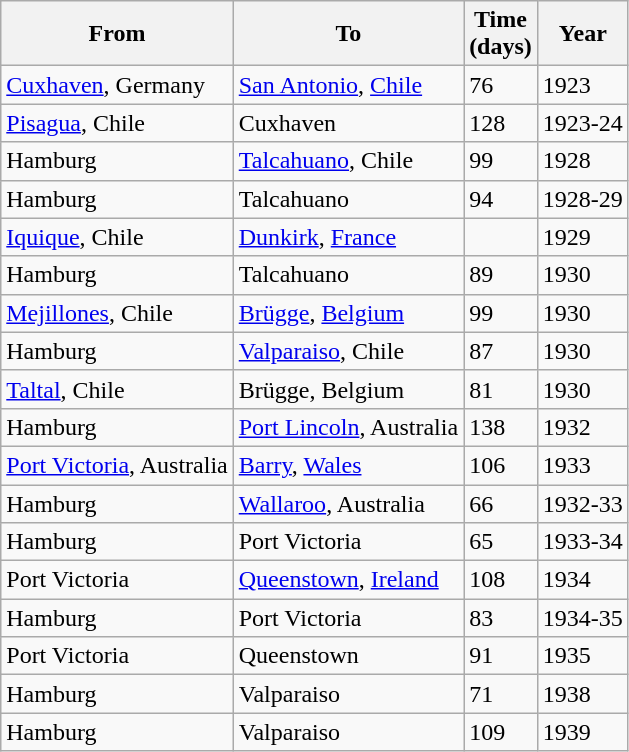<table class="wikitable">
<tr>
<th>From</th>
<th>To</th>
<th>Time<br>(days)</th>
<th>Year</th>
</tr>
<tr>
<td><a href='#'>Cuxhaven</a>, Germany</td>
<td><a href='#'>San Antonio</a>, <a href='#'>Chile</a></td>
<td>76</td>
<td>1923</td>
</tr>
<tr>
<td><a href='#'>Pisagua</a>, Chile</td>
<td>Cuxhaven</td>
<td>128</td>
<td>1923-24</td>
</tr>
<tr>
<td>Hamburg</td>
<td><a href='#'>Talcahuano</a>, Chile</td>
<td>99</td>
<td>1928</td>
</tr>
<tr>
<td>Hamburg</td>
<td>Talcahuano</td>
<td>94</td>
<td>1928-29</td>
</tr>
<tr>
<td><a href='#'>Iquique</a>, Chile</td>
<td><a href='#'>Dunkirk</a>, <a href='#'>France</a></td>
<td></td>
<td>1929</td>
</tr>
<tr>
<td>Hamburg</td>
<td>Talcahuano</td>
<td>89</td>
<td>1930</td>
</tr>
<tr>
<td><a href='#'>Mejillones</a>, Chile</td>
<td><a href='#'>Brügge</a>, <a href='#'>Belgium</a></td>
<td>99</td>
<td>1930</td>
</tr>
<tr>
<td>Hamburg</td>
<td><a href='#'>Valparaiso</a>, Chile</td>
<td>87</td>
<td>1930</td>
</tr>
<tr>
<td><a href='#'>Taltal</a>, Chile</td>
<td>Brügge, Belgium</td>
<td>81</td>
<td>1930</td>
</tr>
<tr>
<td>Hamburg</td>
<td><a href='#'>Port Lincoln</a>, Australia</td>
<td>138</td>
<td>1932</td>
</tr>
<tr>
<td><a href='#'>Port Victoria</a>, Australia</td>
<td><a href='#'>Barry</a>, <a href='#'>Wales</a></td>
<td>106</td>
<td>1933</td>
</tr>
<tr>
<td>Hamburg</td>
<td><a href='#'>Wallaroo</a>, Australia</td>
<td>66</td>
<td>1932-33</td>
</tr>
<tr>
<td>Hamburg</td>
<td>Port Victoria</td>
<td>65</td>
<td>1933-34</td>
</tr>
<tr>
<td>Port Victoria</td>
<td><a href='#'>Queenstown</a>, <a href='#'>Ireland</a></td>
<td>108</td>
<td>1934</td>
</tr>
<tr>
<td>Hamburg</td>
<td>Port Victoria</td>
<td>83</td>
<td>1934-35</td>
</tr>
<tr>
<td>Port Victoria</td>
<td>Queenstown</td>
<td>91</td>
<td>1935</td>
</tr>
<tr>
<td>Hamburg</td>
<td>Valparaiso</td>
<td>71</td>
<td>1938</td>
</tr>
<tr>
<td>Hamburg</td>
<td>Valparaiso</td>
<td>109</td>
<td>1939</td>
</tr>
</table>
